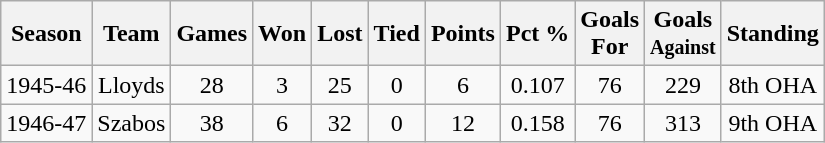<table class="wikitable">
<tr>
<th>Season</th>
<th>Team</th>
<th>Games</th>
<th>Won</th>
<th>Lost</th>
<th>Tied</th>
<th>Points</th>
<th>Pct %</th>
<th>Goals<br>For</th>
<th>Goals<br><small>Against</small></th>
<th>Standing</th>
</tr>
<tr align="center">
<td>1945-46</td>
<td>Lloyds</td>
<td>28</td>
<td>3</td>
<td>25</td>
<td>0</td>
<td>6</td>
<td>0.107</td>
<td>76</td>
<td>229</td>
<td>8th OHA</td>
</tr>
<tr align="center">
<td>1946-47</td>
<td>Szabos</td>
<td>38</td>
<td>6</td>
<td>32</td>
<td>0</td>
<td>12</td>
<td>0.158</td>
<td>76</td>
<td>313</td>
<td>9th OHA</td>
</tr>
</table>
